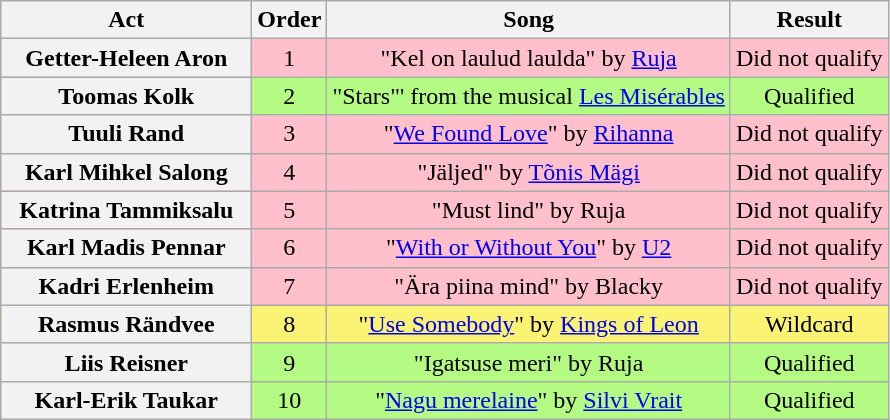<table class="wikitable plainrowheaders" style="text-align:center;">
<tr>
<th scope="col" style="width:10em;">Act</th>
<th scope="col">Order</th>
<th scope="col">Song</th>
<th scope="col">Result</th>
</tr>
<tr style="background:pink;">
<th scope="row">Getter-Heleen Aron</th>
<td>1</td>
<td>"Kel on laulud laulda" by <a href='#'>Ruja</a></td>
<td>Did not qualify</td>
</tr>
<tr style="background:#B4FB84">
<th scope="row">Toomas Kolk</th>
<td>2</td>
<td>"Stars"' from the musical <a href='#'>Les Misérables</a></td>
<td>Qualified</td>
</tr>
<tr style="background:pink;">
<th scope="row">Tuuli Rand</th>
<td>3</td>
<td>"<a href='#'>We Found Love</a>" by <a href='#'>Rihanna</a></td>
<td>Did not qualify</td>
</tr>
<tr style="background:pink;">
<th scope="row">Karl Mihkel Salong</th>
<td>4</td>
<td>"Jäljed" by <a href='#'>Tõnis Mägi</a></td>
<td>Did not qualify</td>
</tr>
<tr style="background:pink;">
<th scope="row">Katrina Tammiksalu</th>
<td>5</td>
<td>"Must lind" by Ruja</td>
<td>Did not qualify</td>
</tr>
<tr style="background:pink;">
<th scope="row">Karl Madis Pennar</th>
<td>6</td>
<td>"<a href='#'>With or Without You</a>" by <a href='#'>U2</a></td>
<td>Did not qualify</td>
</tr>
<tr style="background:pink;">
<th scope="row">Kadri Erlenheim</th>
<td>7</td>
<td>"Ära piina mind" by Blacky</td>
<td>Did not qualify</td>
</tr>
<tr style="background:#FBF373">
<th scope="row">Rasmus Rändvee</th>
<td>8</td>
<td>"<a href='#'>Use Somebody</a>" by <a href='#'>Kings of Leon</a></td>
<td>Wildcard</td>
</tr>
<tr style="background:#B4FB84">
<th scope="row">Liis Reisner</th>
<td>9</td>
<td>"Igatsuse meri" by Ruja</td>
<td>Qualified</td>
</tr>
<tr style="background:#B4FB84">
<th scope="row">Karl-Erik Taukar</th>
<td>10</td>
<td>"<a href='#'>Nagu merelaine</a>" by <a href='#'>Silvi Vrait</a></td>
<td>Qualified</td>
</tr>
</table>
